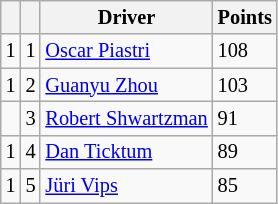<table class="wikitable" style="font-size: 85%;">
<tr>
<th></th>
<th></th>
<th>Driver</th>
<th>Points</th>
</tr>
<tr>
<td align="left"> 1</td>
<td align="center">1</td>
<td> <a href='#'>Oscar Piastri</a></td>
<td>108</td>
</tr>
<tr>
<td align="left"> 1</td>
<td align="center">2</td>
<td> <a href='#'>Guanyu Zhou</a></td>
<td>103</td>
</tr>
<tr>
<td align="left"></td>
<td align="center">3</td>
<td> <a href='#'>Robert Shwartzman</a></td>
<td>91</td>
</tr>
<tr>
<td align="left"> 1</td>
<td align="center">4</td>
<td> <a href='#'>Dan Ticktum</a></td>
<td>89</td>
</tr>
<tr>
<td align="left"> 1</td>
<td align="center">5</td>
<td> <a href='#'>Jüri Vips</a></td>
<td>85</td>
</tr>
</table>
